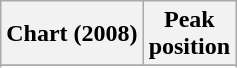<table class="wikitable sortable plainrowheaders">
<tr>
<th scope="col">Chart (2008)</th>
<th scope="col">Peak<br>position</th>
</tr>
<tr>
</tr>
<tr>
</tr>
<tr>
</tr>
</table>
